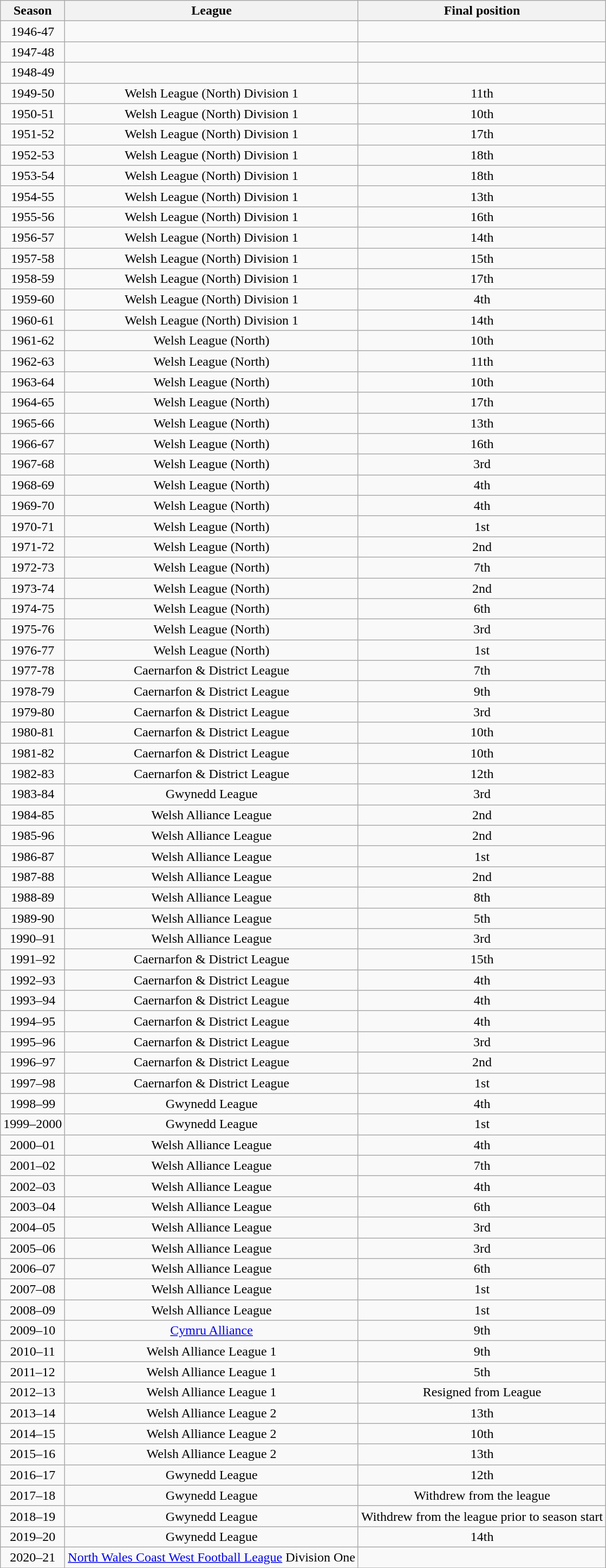<table class="wikitable sortable" style="text-align: center">
<tr>
<th>Season</th>
<th>League</th>
<th>Final position</th>
</tr>
<tr>
<td>1946-47</td>
<td></td>
<td></td>
</tr>
<tr>
<td>1947-48</td>
<td></td>
<td></td>
</tr>
<tr>
<td>1948-49</td>
<td></td>
<td></td>
</tr>
<tr>
<td>1949-50</td>
<td>Welsh League (North) Division 1</td>
<td>11th</td>
</tr>
<tr>
<td>1950-51</td>
<td>Welsh League (North) Division 1</td>
<td>10th</td>
</tr>
<tr>
<td>1951-52</td>
<td>Welsh League (North) Division 1</td>
<td>17th</td>
</tr>
<tr>
<td>1952-53</td>
<td>Welsh League (North) Division 1</td>
<td>18th</td>
</tr>
<tr>
<td>1953-54</td>
<td>Welsh League (North) Division 1</td>
<td>18th</td>
</tr>
<tr>
<td>1954-55</td>
<td>Welsh League (North) Division 1</td>
<td>13th</td>
</tr>
<tr>
<td>1955-56</td>
<td>Welsh League (North) Division 1</td>
<td>16th</td>
</tr>
<tr>
<td>1956-57</td>
<td>Welsh League (North) Division 1</td>
<td>14th</td>
</tr>
<tr>
<td>1957-58</td>
<td>Welsh League (North) Division 1</td>
<td>15th</td>
</tr>
<tr>
<td>1958-59</td>
<td>Welsh League (North) Division 1</td>
<td>17th</td>
</tr>
<tr>
<td>1959-60</td>
<td>Welsh League (North) Division 1</td>
<td>4th</td>
</tr>
<tr>
<td>1960-61</td>
<td>Welsh League (North) Division 1</td>
<td>14th</td>
</tr>
<tr>
<td>1961-62</td>
<td>Welsh League (North)</td>
<td>10th</td>
</tr>
<tr>
<td>1962-63</td>
<td>Welsh League (North)</td>
<td>11th</td>
</tr>
<tr>
<td>1963-64</td>
<td>Welsh League (North)</td>
<td>10th</td>
</tr>
<tr>
<td>1964-65</td>
<td>Welsh League (North)</td>
<td>17th</td>
</tr>
<tr>
<td>1965-66</td>
<td>Welsh League (North)</td>
<td>13th</td>
</tr>
<tr>
<td>1966-67</td>
<td>Welsh League (North)</td>
<td>16th</td>
</tr>
<tr>
<td>1967-68</td>
<td>Welsh League (North)</td>
<td>3rd</td>
</tr>
<tr>
<td>1968-69</td>
<td>Welsh League (North)</td>
<td>4th</td>
</tr>
<tr>
<td>1969-70</td>
<td>Welsh League (North)</td>
<td>4th</td>
</tr>
<tr>
<td>1970-71</td>
<td>Welsh League (North)</td>
<td>1st</td>
</tr>
<tr>
<td>1971-72</td>
<td>Welsh League (North)</td>
<td>2nd</td>
</tr>
<tr>
<td>1972-73</td>
<td>Welsh League (North)</td>
<td>7th</td>
</tr>
<tr>
<td>1973-74</td>
<td>Welsh League (North)</td>
<td>2nd</td>
</tr>
<tr>
<td>1974-75</td>
<td>Welsh League (North)</td>
<td>6th</td>
</tr>
<tr>
<td>1975-76</td>
<td>Welsh League (North)</td>
<td>3rd</td>
</tr>
<tr>
<td>1976-77</td>
<td>Welsh League (North)</td>
<td>1st</td>
</tr>
<tr>
<td>1977-78</td>
<td>Caernarfon & District League</td>
<td>7th</td>
</tr>
<tr>
<td>1978-79</td>
<td>Caernarfon & District League</td>
<td>9th</td>
</tr>
<tr>
<td>1979-80</td>
<td>Caernarfon & District League</td>
<td>3rd</td>
</tr>
<tr>
<td>1980-81</td>
<td>Caernarfon & District League</td>
<td>10th</td>
</tr>
<tr>
<td>1981-82</td>
<td>Caernarfon & District League</td>
<td>10th</td>
</tr>
<tr>
<td>1982-83</td>
<td>Caernarfon & District League</td>
<td>12th</td>
</tr>
<tr>
<td>1983-84</td>
<td>Gwynedd League</td>
<td>3rd</td>
</tr>
<tr>
<td>1984-85</td>
<td>Welsh Alliance League</td>
<td>2nd</td>
</tr>
<tr>
<td>1985-96</td>
<td>Welsh Alliance League</td>
<td>2nd</td>
</tr>
<tr>
<td>1986-87</td>
<td>Welsh Alliance League</td>
<td>1st</td>
</tr>
<tr>
<td>1987-88</td>
<td>Welsh Alliance League</td>
<td>2nd</td>
</tr>
<tr>
<td>1988-89</td>
<td>Welsh Alliance League</td>
<td>8th</td>
</tr>
<tr>
<td>1989-90</td>
<td>Welsh Alliance League</td>
<td>5th</td>
</tr>
<tr>
<td>1990–91</td>
<td>Welsh Alliance League</td>
<td>3rd</td>
</tr>
<tr>
<td>1991–92</td>
<td>Caernarfon & District League</td>
<td>15th</td>
</tr>
<tr>
<td>1992–93</td>
<td>Caernarfon & District League</td>
<td>4th</td>
</tr>
<tr>
<td>1993–94</td>
<td>Caernarfon & District League</td>
<td>4th</td>
</tr>
<tr>
<td>1994–95</td>
<td>Caernarfon & District League</td>
<td>4th</td>
</tr>
<tr>
<td>1995–96</td>
<td>Caernarfon & District League</td>
<td>3rd</td>
</tr>
<tr>
<td>1996–97</td>
<td>Caernarfon & District League</td>
<td>2nd</td>
</tr>
<tr>
<td>1997–98</td>
<td>Caernarfon & District League</td>
<td>1st</td>
</tr>
<tr>
<td>1998–99</td>
<td>Gwynedd League</td>
<td>4th</td>
</tr>
<tr>
<td>1999–2000</td>
<td>Gwynedd League</td>
<td>1st</td>
</tr>
<tr>
<td>2000–01</td>
<td>Welsh Alliance League</td>
<td>4th</td>
</tr>
<tr>
<td>2001–02</td>
<td>Welsh Alliance League</td>
<td>7th</td>
</tr>
<tr>
<td>2002–03</td>
<td>Welsh Alliance League</td>
<td>4th</td>
</tr>
<tr>
<td>2003–04</td>
<td>Welsh Alliance League</td>
<td>6th</td>
</tr>
<tr>
<td>2004–05</td>
<td>Welsh Alliance League</td>
<td>3rd</td>
</tr>
<tr>
<td>2005–06</td>
<td>Welsh Alliance League</td>
<td>3rd</td>
</tr>
<tr>
<td>2006–07</td>
<td>Welsh Alliance League</td>
<td>6th</td>
</tr>
<tr>
<td>2007–08</td>
<td>Welsh Alliance League</td>
<td>1st</td>
</tr>
<tr>
<td>2008–09</td>
<td>Welsh Alliance League</td>
<td>1st</td>
</tr>
<tr>
<td>2009–10</td>
<td><a href='#'>Cymru Alliance</a></td>
<td>9th</td>
</tr>
<tr>
<td>2010–11</td>
<td>Welsh Alliance League 1</td>
<td>9th</td>
</tr>
<tr>
<td>2011–12</td>
<td>Welsh Alliance League 1</td>
<td>5th</td>
</tr>
<tr>
<td>2012–13</td>
<td>Welsh Alliance League 1</td>
<td>Resigned from League</td>
</tr>
<tr>
<td>2013–14</td>
<td>Welsh Alliance League 2</td>
<td>13th</td>
</tr>
<tr>
<td>2014–15</td>
<td>Welsh Alliance League 2</td>
<td>10th</td>
</tr>
<tr>
<td>2015–16</td>
<td>Welsh Alliance League 2</td>
<td>13th</td>
</tr>
<tr>
<td>2016–17</td>
<td>Gwynedd League</td>
<td>12th</td>
</tr>
<tr>
<td>2017–18</td>
<td>Gwynedd League</td>
<td>Withdrew from the league</td>
</tr>
<tr>
<td>2018–19</td>
<td>Gwynedd League</td>
<td>Withdrew from the league prior to season start</td>
</tr>
<tr>
<td>2019–20</td>
<td>Gwynedd League</td>
<td>14th</td>
</tr>
<tr>
<td>2020–21</td>
<td><a href='#'>North Wales Coast West Football League</a> Division One</td>
<td></td>
</tr>
<tr>
</tr>
<tr>
</tr>
</table>
